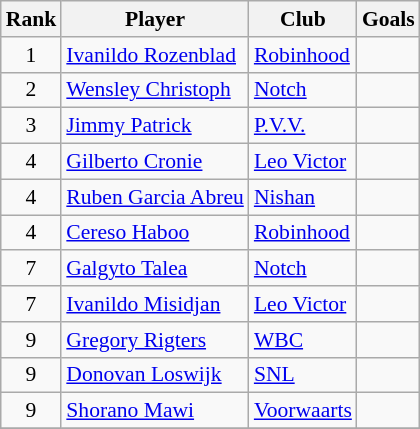<table class="wikitable" style="font-size:90%;">
<tr>
<th>Rank</th>
<th>Player</th>
<th>Club</th>
<th>Goals</th>
</tr>
<tr>
<td rowspan=1 style="text-align:center;">1</td>
<td> <a href='#'>Ivanildo Rozenblad</a></td>
<td><a href='#'>Robinhood</a></td>
<td></td>
</tr>
<tr>
<td rowspan=1 style="text-align:center;">2</td>
<td> <a href='#'>Wensley Christoph</a></td>
<td><a href='#'>Notch</a></td>
<td></td>
</tr>
<tr>
<td rowspan=1 style="text-align:center;">3</td>
<td> <a href='#'>Jimmy Patrick</a></td>
<td><a href='#'>P.V.V.</a></td>
<td></td>
</tr>
<tr>
<td rowspan=1 style="text-align:center;">4</td>
<td> <a href='#'>Gilberto Cronie</a></td>
<td><a href='#'>Leo Victor</a></td>
<td></td>
</tr>
<tr>
<td rowspan=1 style="text-align:center;">4</td>
<td> <a href='#'>Ruben Garcia Abreu</a></td>
<td><a href='#'>Nishan</a></td>
<td></td>
</tr>
<tr>
<td rowspan=1 style="text-align:center;">4</td>
<td> <a href='#'>Cereso Haboo</a></td>
<td><a href='#'>Robinhood</a></td>
<td></td>
</tr>
<tr>
<td rowspan=1 style="text-align:center;">7</td>
<td> <a href='#'>Galgyto Talea</a></td>
<td><a href='#'>Notch</a></td>
<td></td>
</tr>
<tr>
<td rowspan=1 style="text-align:center;">7</td>
<td> <a href='#'>Ivanildo Misidjan</a></td>
<td><a href='#'>Leo Victor</a></td>
<td></td>
</tr>
<tr>
<td rowspan=1 style="text-align:center;">9</td>
<td> <a href='#'>Gregory Rigters</a></td>
<td><a href='#'>WBC</a></td>
<td></td>
</tr>
<tr>
<td rowspan=1 style="text-align:center;">9</td>
<td> <a href='#'>Donovan Loswijk</a></td>
<td><a href='#'>SNL</a></td>
<td></td>
</tr>
<tr>
<td rowspan=1 style="text-align:center;">9</td>
<td> <a href='#'>Shorano Mawi</a></td>
<td><a href='#'>Voorwaarts</a></td>
<td></td>
</tr>
<tr>
</tr>
</table>
